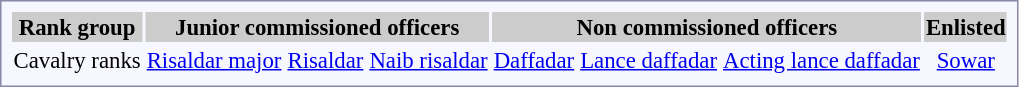<table style="border:1px solid #8888aa; background-color:#f7f8ff; padding:5px; font-size:95%; margin: 0px 12px 12px 0px;">
<tr style="background:#ccc;">
<th>Rank group</th>
<th colspan=10>Junior commissioned officers</th>
<th colspan=18>Non commissioned officers</th>
<th colspan=8>Enlisted<br></th>
</tr>
<tr style="text-align:center;">
<td>Cavalry ranks</td>
<td colspan=6><a href='#'>Risaldar major</a><br></td>
<td colspan=2><a href='#'>Risaldar</a><br></td>
<td colspan=2><a href='#'>Naib risaldar</a><br></td>
<td colspan=12><a href='#'>Daffadar</a><br></td>
<td colspan=4><a href='#'>Lance daffadar</a><br></td>
<td colspan=2><a href='#'>Acting lance daffadar</a><br></td>
<td colspan=8><a href='#'>Sowar</a><br></td>
</tr>
</table>
